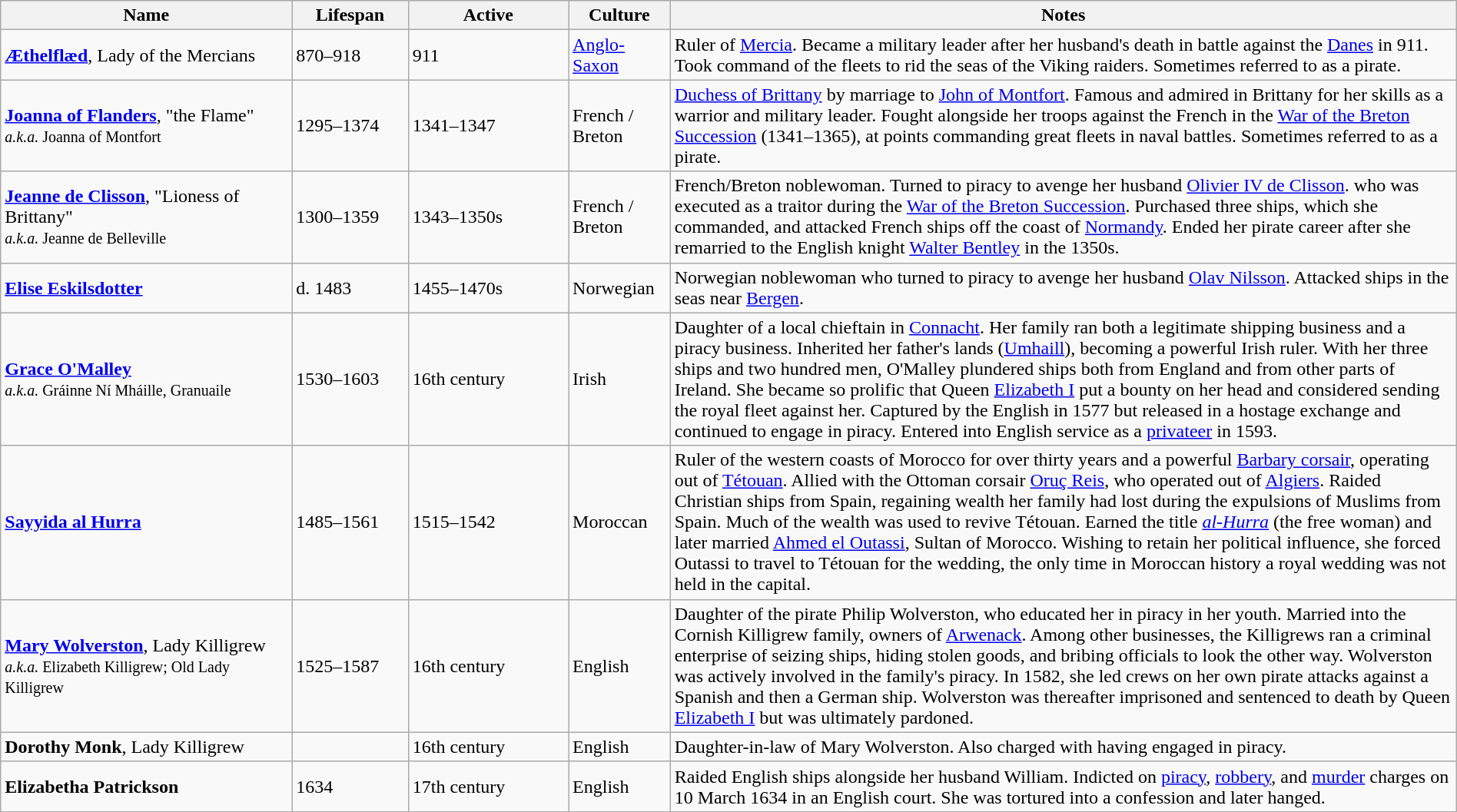<table class="wikitable" style="text-align:left; width:100%;">
<tr>
<th width="20%">Name</th>
<th width="8%">Lifespan</th>
<th width="11%">Active</th>
<th width="7%">Culture</th>
<th width="54%">Notes</th>
</tr>
<tr>
<td><strong><a href='#'>Æthelflæd</a></strong>, Lady of the Mercians</td>
<td> 870–918</td>
<td>911</td>
<td><a href='#'>Anglo-Saxon</a></td>
<td>Ruler of <a href='#'>Mercia</a>. Became a military leader after her husband's death in battle against the <a href='#'>Danes</a> in 911. Took command of the fleets to rid the seas of the Viking raiders. Sometimes referred to as a pirate.</td>
</tr>
<tr>
<td><strong><a href='#'>Joanna of Flanders</a></strong>, "the Flame"<br><small><em>a.k.a.</em> Joanna of Montfort</small></td>
<td> 1295–1374</td>
<td>1341–1347</td>
<td>French / Breton</td>
<td><a href='#'>Duchess of Brittany</a> by marriage to <a href='#'>John of Montfort</a>. Famous and admired in Brittany for her skills as a warrior and military leader. Fought alongside her troops against the French in the <a href='#'>War of the Breton Succession</a> (1341–1365), at points commanding great fleets in naval battles. Sometimes referred to as a pirate.</td>
</tr>
<tr>
<td><strong><a href='#'>Jeanne de Clisson</a></strong>, "Lioness of Brittany"<br><small><em>a.k.a.</em> Jeanne de Belleville</small></td>
<td>1300–1359</td>
<td>1343–1350s</td>
<td>French / Breton</td>
<td>French/Breton noblewoman. Turned to piracy to avenge her husband <a href='#'>Olivier IV de Clisson</a>. who was executed as a traitor during the <a href='#'>War of the Breton Succession</a>. Purchased three ships, which she commanded, and attacked French ships off the coast of <a href='#'>Normandy</a>. Ended her pirate career after she remarried to the English knight <a href='#'>Walter Bentley</a> in the 1350s.</td>
</tr>
<tr>
<td><strong><a href='#'>Elise Eskilsdotter</a></strong></td>
<td>d. 1483</td>
<td>1455–1470s</td>
<td>Norwegian</td>
<td>Norwegian noblewoman who turned to piracy to avenge her husband <a href='#'>Olav Nilsson</a>. Attacked ships in the seas near <a href='#'>Bergen</a>.</td>
</tr>
<tr>
<td><strong><a href='#'>Grace O'Malley</a></strong><br><small><em>a.k.a.</em> Gráinne Ní Mháille, Granuaile</small></td>
<td> 1530–1603</td>
<td>16th century</td>
<td>Irish</td>
<td>Daughter of a local chieftain in <a href='#'>Connacht</a>. Her family ran both a legitimate shipping business and a piracy business. Inherited her father's lands (<a href='#'>Umhaill</a>), becoming a powerful Irish ruler. With her three ships and two hundred men, O'Malley plundered ships both from England and from other parts of Ireland. She became so prolific that Queen <a href='#'>Elizabeth I</a> put a bounty on her head and considered sending the royal fleet against her. Captured by the English in 1577 but released in a hostage exchange and continued to engage in piracy. Entered into English service as a <a href='#'>privateer</a> in 1593.</td>
</tr>
<tr>
<td><strong><a href='#'>Sayyida al Hurra</a></strong></td>
<td>1485–1561</td>
<td>1515–1542</td>
<td>Moroccan</td>
<td>Ruler of the western coasts of Morocco for over thirty years and a powerful <a href='#'>Barbary corsair</a>, operating out of <a href='#'>Tétouan</a>. Allied with the Ottoman corsair <a href='#'>Oruç Reis</a>, who operated out of <a href='#'>Algiers</a>. Raided Christian ships from Spain, regaining wealth her family had lost during the expulsions of Muslims from Spain. Much of the wealth was used to revive Tétouan. Earned the title <em><a href='#'>al-Hurra</a></em> (the free woman) and later married <a href='#'>Ahmed el Outassi</a>, Sultan of Morocco. Wishing to retain her political influence, she forced Outassi to travel to Tétouan for the wedding, the only time in Moroccan history a royal wedding was not held in the capital.</td>
</tr>
<tr>
<td><strong><a href='#'>Mary Wolverston</a></strong>, Lady Killigrew<br><small><em>a.k.a.</em> Elizabeth Killigrew; Old Lady Killigrew</small></td>
<td> 1525–1587</td>
<td>16th century</td>
<td>English</td>
<td>Daughter of the pirate Philip Wolverston, who educated her in piracy in her youth. Married into the Cornish Killigrew family, owners of <a href='#'>Arwenack</a>. Among other businesses, the Killigrews ran a criminal enterprise of seizing ships, hiding stolen goods, and bribing officials to look the other way. Wolverston was actively involved in the family's piracy. In 1582, she led crews on her own pirate attacks against a Spanish and then a German ship. Wolverston was thereafter imprisoned and sentenced to death by Queen <a href='#'>Elizabeth I</a> but was ultimately pardoned.</td>
</tr>
<tr>
<td><strong>Dorothy Monk</strong>, Lady Killigrew</td>
<td></td>
<td>16th century</td>
<td>English</td>
<td>Daughter-in-law of Mary Wolverston. Also charged with having engaged in piracy.</td>
</tr>
<tr>
<td><strong>Elizabetha Patrickson</strong></td>
<td> 1634</td>
<td>17th century</td>
<td>English</td>
<td>Raided English ships alongside her husband William. Indicted on <a href='#'>piracy</a>, <a href='#'>robbery</a>, and <a href='#'>murder</a> charges on 10 March 1634 in an English court. She was tortured into a confession and later hanged.</td>
</tr>
</table>
